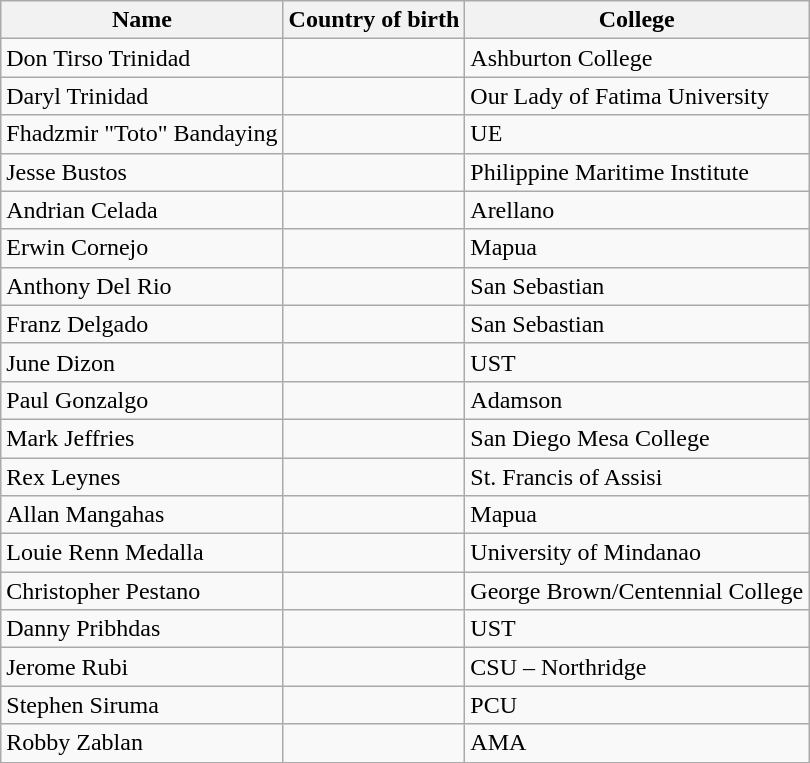<table class=wikitable>
<tr>
<th>Name</th>
<th>Country of birth</th>
<th>College</th>
</tr>
<tr>
<td>Don Tirso Trinidad</td>
<td></td>
<td>Ashburton College</td>
</tr>
<tr>
<td>Daryl Trinidad</td>
<td></td>
<td>Our Lady of Fatima University</td>
</tr>
<tr>
<td>Fhadzmir "Toto" Bandaying</td>
<td></td>
<td>UE</td>
</tr>
<tr>
<td>Jesse Bustos</td>
<td></td>
<td>Philippine Maritime Institute</td>
</tr>
<tr>
<td>Andrian Celada</td>
<td></td>
<td>Arellano</td>
</tr>
<tr>
<td>Erwin Cornejo</td>
<td></td>
<td>Mapua</td>
</tr>
<tr>
<td>Anthony Del Rio</td>
<td></td>
<td>San Sebastian</td>
</tr>
<tr>
<td>Franz Delgado</td>
<td></td>
<td>San Sebastian</td>
</tr>
<tr>
<td>June Dizon</td>
<td></td>
<td>UST</td>
</tr>
<tr>
<td>Paul Gonzalgo</td>
<td></td>
<td>Adamson</td>
</tr>
<tr>
<td>Mark Jeffries</td>
<td></td>
<td>San Diego Mesa College</td>
</tr>
<tr>
<td>Rex Leynes</td>
<td></td>
<td>St. Francis of Assisi</td>
</tr>
<tr>
<td>Allan Mangahas</td>
<td></td>
<td>Mapua</td>
</tr>
<tr>
<td>Louie Renn Medalla</td>
<td></td>
<td>University of Mindanao</td>
</tr>
<tr>
<td>Christopher Pestano</td>
<td></td>
<td>George Brown/Centennial College</td>
</tr>
<tr>
<td>Danny Pribhdas</td>
<td></td>
<td>UST</td>
</tr>
<tr>
<td>Jerome Rubi</td>
<td></td>
<td>CSU – Northridge</td>
</tr>
<tr>
<td>Stephen Siruma</td>
<td></td>
<td>PCU</td>
</tr>
<tr>
<td>Robby Zablan</td>
<td></td>
<td>AMA</td>
</tr>
</table>
